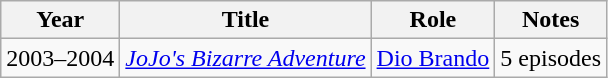<table class="wikitable sortable">
<tr>
<th>Year</th>
<th>Title</th>
<th>Role</th>
<th>Notes</th>
</tr>
<tr>
<td>2003–2004</td>
<td><em><a href='#'>JoJo's Bizarre Adventure</a></em></td>
<td><a href='#'>Dio Brando</a></td>
<td>5 episodes</td>
</tr>
</table>
